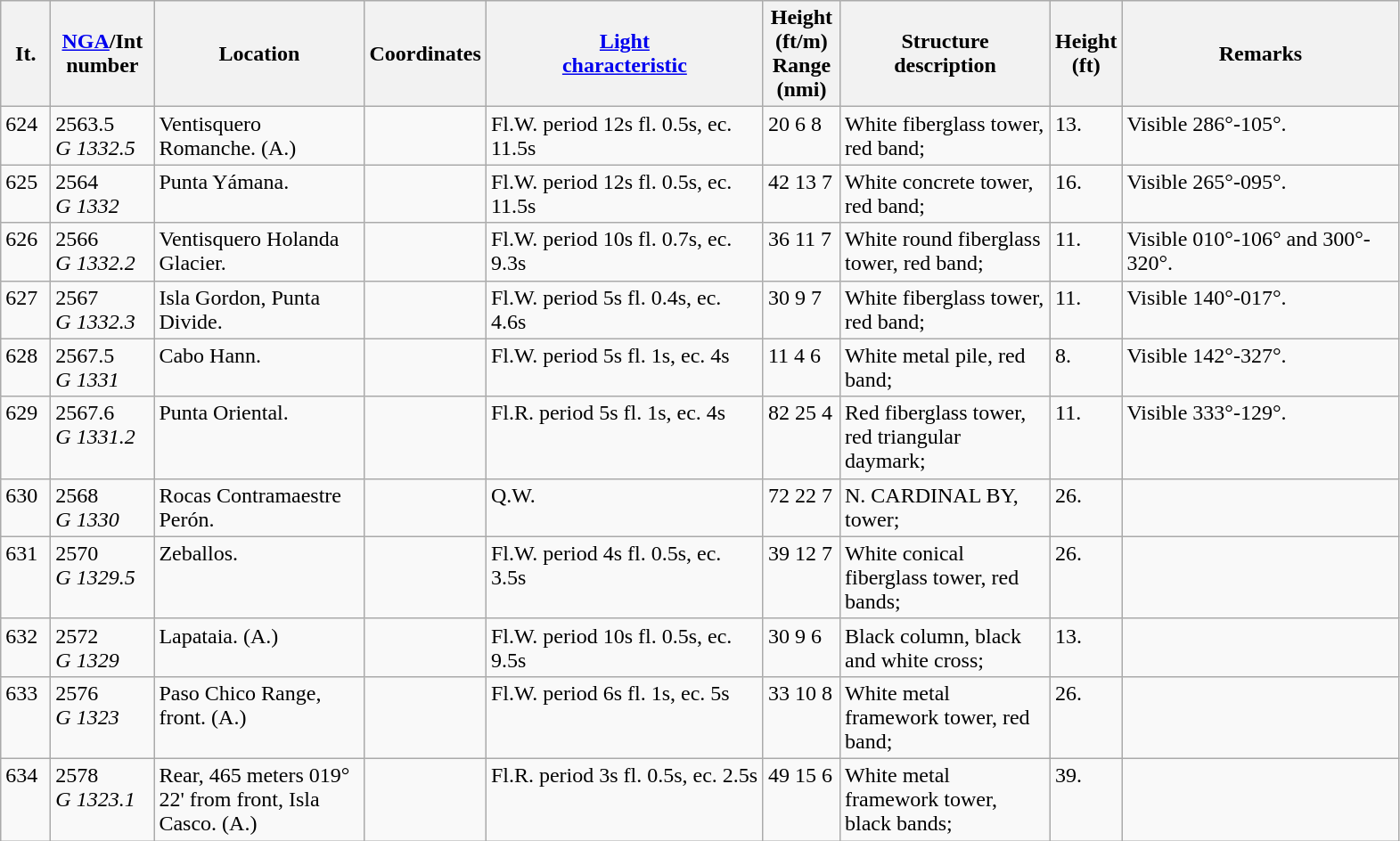<table class="wikitable">
<tr>
<th width="30">It.</th>
<th width="70"><a href='#'>NGA</a>/Int<br>number</th>
<th width="150">Location</th>
<th width="80">Coordinates</th>
<th width="200"><a href='#'>Light<br>characteristic</a></th>
<th width="50">Height (ft/m)<br>Range (nmi)</th>
<th width="150">Structure<br>description</th>
<th width="30">Height (ft)</th>
<th width="200">Remarks</th>
</tr>
<tr valign="top">
<td>624</td>
<td>2563.5<br><em>G 1332.5</em></td>
<td>Ventisquero Romanche. (A.)</td>
<td></td>
<td>Fl.W. period 12s fl. 0.5s, ec. 11.5s</td>
<td>20 6 8</td>
<td>White fiberglass tower, red band;</td>
<td>13.</td>
<td>Visible 286°-105°.</td>
</tr>
<tr valign="top">
<td>625</td>
<td>2564<br><em>G 1332</em></td>
<td>Punta Yámana.</td>
<td></td>
<td>Fl.W. period 12s fl. 0.5s, ec. 11.5s</td>
<td>42 13 7</td>
<td>White concrete tower, red band;</td>
<td>16.</td>
<td>Visible 265°-095°.</td>
</tr>
<tr valign="top">
<td>626</td>
<td>2566<br><em>G 1332.2</em></td>
<td>Ventisquero Holanda Glacier.</td>
<td></td>
<td>Fl.W. period 10s fl. 0.7s, ec. 9.3s</td>
<td>36 11 7</td>
<td>White round fiberglass tower, red  band;</td>
<td>11.</td>
<td>Visible 010°-106° and 300°- 320°.</td>
</tr>
<tr valign="top">
<td>627</td>
<td>2567<br><em>G 1332.3</em></td>
<td>Isla Gordon, Punta Divide.</td>
<td></td>
<td>Fl.W. period 5s fl. 0.4s, ec. 4.6s</td>
<td>30 9 7</td>
<td>White fiberglass tower, red band;</td>
<td>11.</td>
<td>Visible 140°-017°.</td>
</tr>
<tr valign="top">
<td>628</td>
<td>2567.5<br><em>G 1331</em></td>
<td>Cabo Hann.</td>
<td></td>
<td>Fl.W. period 5s fl. 1s, ec. 4s</td>
<td>11 4 6</td>
<td>White metal pile, red band;</td>
<td>8.</td>
<td>Visible 142°-327°.</td>
</tr>
<tr valign="top">
<td>629</td>
<td>2567.6<br><em>G 1331.2</em></td>
<td>Punta Oriental.</td>
<td></td>
<td>Fl.R. period 5s fl. 1s, ec. 4s</td>
<td>82 25 4</td>
<td>Red fiberglass tower, red  triangular daymark;</td>
<td>11.</td>
<td>Visible 333°-129°.</td>
</tr>
<tr valign="top">
<td>630</td>
<td>2568<br><em>G 1330</em></td>
<td>Rocas Contramaestre Perón.</td>
<td></td>
<td>Q.W.</td>
<td>72 22 7</td>
<td>N. CARDINAL BY, tower;</td>
<td>26.</td>
<td></td>
</tr>
<tr valign="top">
<td>631</td>
<td>2570<br><em>G 1329.5</em></td>
<td>Zeballos.</td>
<td></td>
<td>Fl.W. period 4s fl. 0.5s, ec. 3.5s</td>
<td>39 12 7</td>
<td>White conical fiberglass tower,  red bands;</td>
<td>26.</td>
<td></td>
</tr>
<tr valign="top">
<td>632</td>
<td>2572<br><em>G 1329</em></td>
<td>Lapataia. (A.)</td>
<td></td>
<td>Fl.W. period 10s fl. 0.5s, ec. 9.5s</td>
<td>30 9 6</td>
<td>Black column, black and white  cross;</td>
<td>13.</td>
<td></td>
</tr>
<tr valign="top">
<td>633</td>
<td>2576<br><em>G 1323</em></td>
<td>Paso Chico Range, front. (A.)</td>
<td></td>
<td>Fl.W. period 6s fl. 1s, ec. 5s</td>
<td>33 10 8</td>
<td>White metal framework tower,  red band;</td>
<td>26.</td>
<td></td>
</tr>
<tr valign="top">
<td>634</td>
<td>2578<br><em>G 1323.1</em></td>
<td>Rear, 465 meters 019° 22' from front, Isla Casco. (A.)</td>
<td></td>
<td>Fl.R. period 3s fl. 0.5s, ec. 2.5s</td>
<td>49 15 6</td>
<td>White metal framework tower,  black bands;</td>
<td>39.</td>
<td></td>
</tr>
</table>
